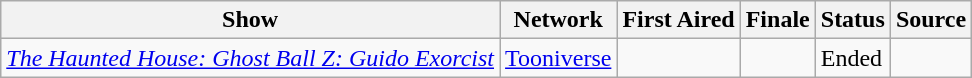<table class="wikitable sortable">
<tr>
<th scope="col">Show</th>
<th scope="col">Network</th>
<th scope="col">First Aired</th>
<th scope="col">Finale</th>
<th scope="col">Status</th>
<th class="unsortable" scope="col">Source</th>
</tr>
<tr>
<td><em><a href='#'>The Haunted House: Ghost Ball Z: Guido Exorcist</a></em></td>
<td><a href='#'>Tooniverse</a></td>
<td></td>
<td></td>
<td>Ended</td>
<td></td>
</tr>
</table>
